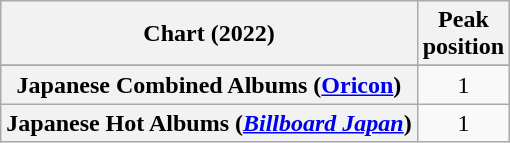<table class="wikitable sortable plainrowheaders" style="text-align:center">
<tr>
<th>Chart (2022)</th>
<th>Peak<br>position</th>
</tr>
<tr>
</tr>
<tr>
<th scope="row">Japanese Combined Albums (<a href='#'>Oricon</a>)</th>
<td>1</td>
</tr>
<tr>
<th scope="row">Japanese Hot Albums (<em><a href='#'>Billboard Japan</a></em>)</th>
<td>1</td>
</tr>
</table>
